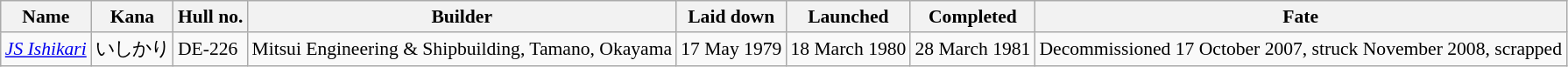<table class="wikitable" style="font-size:90%;">
<tr>
<th>Name</th>
<th>Kana</th>
<th>Hull no.</th>
<th>Builder</th>
<th>Laid down</th>
<th>Launched</th>
<th>Completed</th>
<th>Fate</th>
</tr>
<tr>
<td><em><a href='#'>JS Ishikari</a></em></td>
<td>いしかり</td>
<td>DE-226</td>
<td>Mitsui Engineering & Shipbuilding, Tamano, Okayama</td>
<td>17 May 1979</td>
<td>18 March 1980</td>
<td>28 March 1981</td>
<td>Decommissioned 17 October 2007, struck November 2008, scrapped</td>
</tr>
</table>
